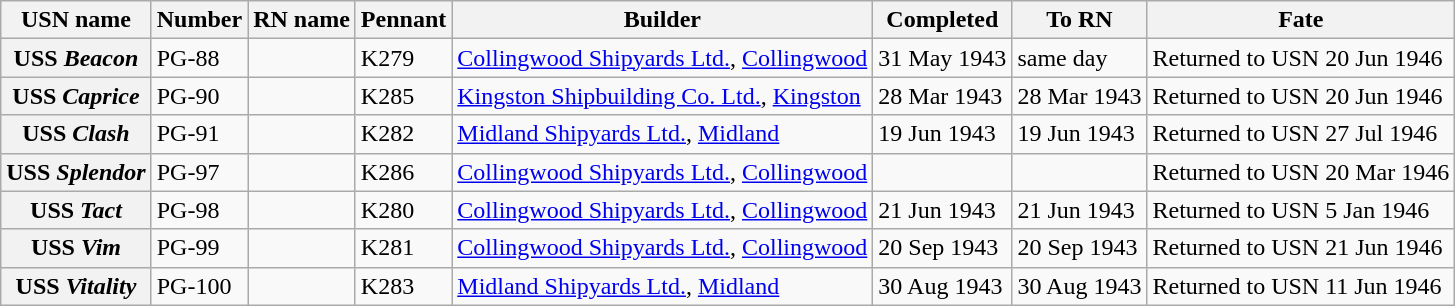<table class="wikitable sortable plainrowheaders">
<tr>
<th scope="col">USN name</th>
<th scope="col">Number</th>
<th scope="col">RN name</th>
<th scope="col">Pennant</th>
<th scope="col">Builder</th>
<th scope="col">Completed</th>
<th scope="col">To RN</th>
<th scope="col">Fate</th>
</tr>
<tr>
<th scope="row">USS <em>Beacon</em></th>
<td>PG-88</td>
<td></td>
<td>K279</td>
<td><a href='#'>Collingwood Shipyards Ltd.</a>, <a href='#'>Collingwood</a></td>
<td>31 May 1943</td>
<td>same day</td>
<td>Returned to USN 20 Jun 1946</td>
</tr>
<tr>
<th scope="row">USS <em>Caprice</em></th>
<td>PG-90</td>
<td></td>
<td>K285</td>
<td><a href='#'>Kingston Shipbuilding Co. Ltd.</a>, <a href='#'>Kingston</a></td>
<td>28 Mar 1943</td>
<td>28 Mar 1943</td>
<td>Returned to USN 20 Jun 1946</td>
</tr>
<tr>
<th scope="row">USS <em>Clash</em></th>
<td>PG-91</td>
<td></td>
<td>K282</td>
<td><a href='#'>Midland Shipyards Ltd.</a>, <a href='#'>Midland</a></td>
<td>19 Jun 1943</td>
<td>19 Jun 1943</td>
<td>Returned to USN 27 Jul 1946</td>
</tr>
<tr>
<th scope="row">USS <em>Splendor</em></th>
<td>PG-97</td>
<td></td>
<td>K286</td>
<td><a href='#'>Collingwood Shipyards Ltd.</a>, <a href='#'>Collingwood</a></td>
<td></td>
<td></td>
<td>Returned to USN 20 Mar 1946</td>
</tr>
<tr>
<th scope="row">USS <em>Tact</em></th>
<td>PG-98</td>
<td></td>
<td>K280</td>
<td><a href='#'>Collingwood Shipyards Ltd.</a>, <a href='#'>Collingwood</a></td>
<td>21 Jun 1943</td>
<td>21 Jun 1943</td>
<td>Returned to USN 5 Jan 1946</td>
</tr>
<tr>
<th scope="row">USS <em>Vim</em></th>
<td>PG-99</td>
<td></td>
<td>K281</td>
<td><a href='#'>Collingwood Shipyards Ltd.</a>, <a href='#'>Collingwood</a></td>
<td>20 Sep 1943</td>
<td>20 Sep 1943</td>
<td>Returned to USN 21 Jun 1946</td>
</tr>
<tr>
<th scope="row">USS <em>Vitality</em></th>
<td>PG-100</td>
<td></td>
<td>K283</td>
<td><a href='#'>Midland Shipyards Ltd.</a>, <a href='#'>Midland</a></td>
<td>30 Aug 1943</td>
<td>30 Aug 1943</td>
<td>Returned to USN 11 Jun 1946</td>
</tr>
</table>
